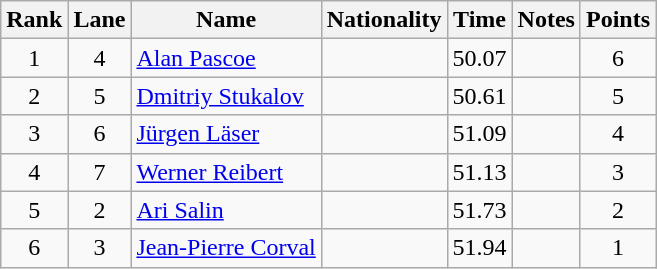<table class="wikitable sortable" style="text-align:center">
<tr>
<th>Rank</th>
<th>Lane</th>
<th>Name</th>
<th>Nationality</th>
<th>Time</th>
<th>Notes</th>
<th>Points</th>
</tr>
<tr>
<td>1</td>
<td>4</td>
<td align=left><a href='#'>Alan Pascoe</a></td>
<td align=left></td>
<td>50.07</td>
<td></td>
<td>6</td>
</tr>
<tr>
<td>2</td>
<td>5</td>
<td align=left><a href='#'>Dmitriy Stukalov</a></td>
<td align=left></td>
<td>50.61</td>
<td></td>
<td>5</td>
</tr>
<tr>
<td>3</td>
<td>6</td>
<td align=left><a href='#'>Jürgen Läser</a></td>
<td align=left></td>
<td>51.09</td>
<td></td>
<td>4</td>
</tr>
<tr>
<td>4</td>
<td>7</td>
<td align=left><a href='#'>Werner Reibert</a></td>
<td align=left></td>
<td>51.13</td>
<td></td>
<td>3</td>
</tr>
<tr>
<td>5</td>
<td>2</td>
<td align=left><a href='#'>Ari Salin</a></td>
<td align=left></td>
<td>51.73</td>
<td></td>
<td>2</td>
</tr>
<tr>
<td>6</td>
<td>3</td>
<td align=left><a href='#'>Jean-Pierre Corval</a></td>
<td align=left></td>
<td>51.94</td>
<td></td>
<td>1</td>
</tr>
</table>
